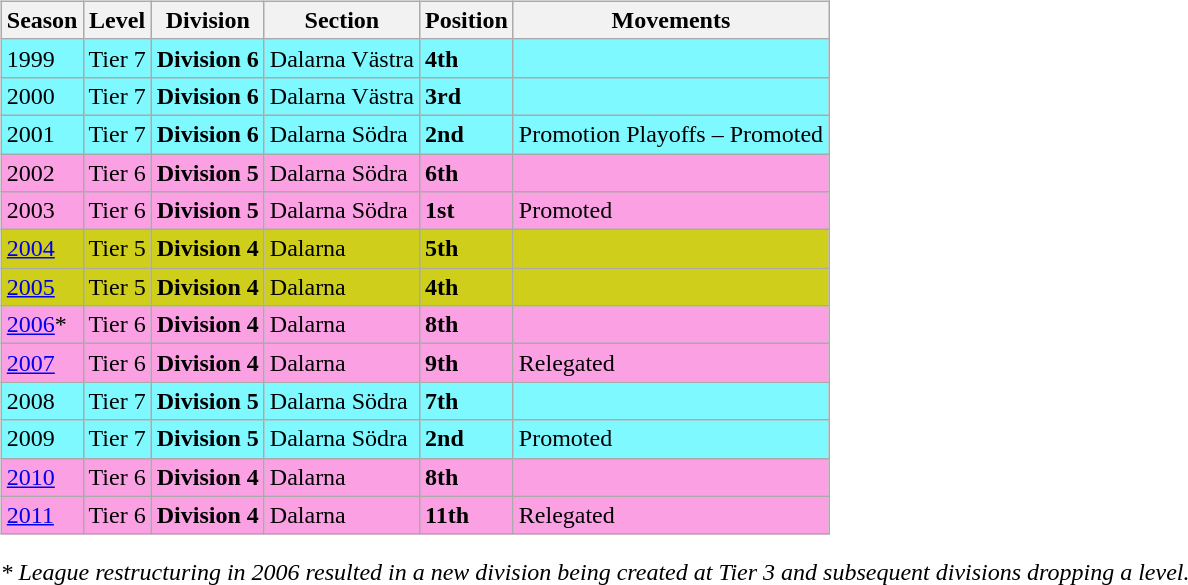<table>
<tr>
<td valign="top" width=0%><br><table class="wikitable">
<tr style="background:#f0f6fa;">
<th><strong>Season</strong></th>
<th><strong>Level</strong></th>
<th><strong>Division</strong></th>
<th><strong>Section</strong></th>
<th><strong>Position</strong></th>
<th><strong>Movements</strong></th>
</tr>
<tr>
<td style="background:#7DF9FF;">1999</td>
<td style="background:#7DF9FF;">Tier 7</td>
<td style="background:#7DF9FF;"><strong>Division 6</strong></td>
<td style="background:#7DF9FF;">Dalarna Västra</td>
<td style="background:#7DF9FF;"><strong>4th</strong></td>
<td style="background:#7DF9FF;"></td>
</tr>
<tr>
<td style="background:#7DF9FF;">2000</td>
<td style="background:#7DF9FF;">Tier 7</td>
<td style="background:#7DF9FF;"><strong>Division 6</strong></td>
<td style="background:#7DF9FF;">Dalarna Västra</td>
<td style="background:#7DF9FF;"><strong>3rd</strong></td>
<td style="background:#7DF9FF;"></td>
</tr>
<tr>
<td style="background:#7DF9FF;">2001</td>
<td style="background:#7DF9FF;">Tier 7</td>
<td style="background:#7DF9FF;"><strong>Division 6</strong></td>
<td style="background:#7DF9FF;">Dalarna Södra</td>
<td style="background:#7DF9FF;"><strong>2nd</strong></td>
<td style="background:#7DF9FF;">Promotion Playoffs – Promoted</td>
</tr>
<tr>
<td style="background:#FBA0E3;">2002</td>
<td style="background:#FBA0E3;">Tier 6</td>
<td style="background:#FBA0E3;"><strong>Division 5</strong></td>
<td style="background:#FBA0E3;">Dalarna Södra</td>
<td style="background:#FBA0E3;"><strong>6th</strong></td>
<td style="background:#FBA0E3;"></td>
</tr>
<tr>
<td style="background:#FBA0E3;">2003</td>
<td style="background:#FBA0E3;">Tier 6</td>
<td style="background:#FBA0E3;"><strong>Division 5</strong></td>
<td style="background:#FBA0E3;">Dalarna Södra</td>
<td style="background:#FBA0E3;"><strong>1st</strong></td>
<td style="background:#FBA0E3;">Promoted</td>
</tr>
<tr>
<td style="background:#CECE1B;"><a href='#'>2004</a></td>
<td style="background:#CECE1B;">Tier 5</td>
<td style="background:#CECE1B;"><strong>Division 4</strong></td>
<td style="background:#CECE1B;">Dalarna</td>
<td style="background:#CECE1B;"><strong>5th</strong></td>
<td style="background:#CECE1B;"></td>
</tr>
<tr>
<td style="background:#CECE1B;"><a href='#'>2005</a></td>
<td style="background:#CECE1B;">Tier 5</td>
<td style="background:#CECE1B;"><strong>Division 4</strong></td>
<td style="background:#CECE1B;">Dalarna</td>
<td style="background:#CECE1B;"><strong>4th</strong></td>
<td style="background:#CECE1B;"></td>
</tr>
<tr>
<td style="background:#FBA0E3;"><a href='#'>2006</a>*</td>
<td style="background:#FBA0E3;">Tier 6</td>
<td style="background:#FBA0E3;"><strong>Division 4</strong></td>
<td style="background:#FBA0E3;">Dalarna</td>
<td style="background:#FBA0E3;"><strong>8th</strong></td>
<td style="background:#FBA0E3;"></td>
</tr>
<tr>
<td style="background:#FBA0E3;"><a href='#'>2007</a></td>
<td style="background:#FBA0E3;">Tier 6</td>
<td style="background:#FBA0E3;"><strong>Division 4</strong></td>
<td style="background:#FBA0E3;">Dalarna</td>
<td style="background:#FBA0E3;"><strong>9th</strong></td>
<td style="background:#FBA0E3;">Relegated</td>
</tr>
<tr>
<td style="background:#7DF9FF;">2008</td>
<td style="background:#7DF9FF;">Tier 7</td>
<td style="background:#7DF9FF;"><strong>Division 5</strong></td>
<td style="background:#7DF9FF;">Dalarna Södra</td>
<td style="background:#7DF9FF;"><strong>7th</strong></td>
<td style="background:#7DF9FF;"></td>
</tr>
<tr>
<td style="background:#7DF9FF;">2009</td>
<td style="background:#7DF9FF;">Tier 7</td>
<td style="background:#7DF9FF;"><strong>Division 5</strong></td>
<td style="background:#7DF9FF;">Dalarna Södra</td>
<td style="background:#7DF9FF;"><strong>2nd</strong></td>
<td style="background:#7DF9FF;">Promoted</td>
</tr>
<tr>
<td style="background:#FBA0E3;"><a href='#'>2010</a></td>
<td style="background:#FBA0E3;">Tier 6</td>
<td style="background:#FBA0E3;"><strong>Division 4</strong></td>
<td style="background:#FBA0E3;">Dalarna</td>
<td style="background:#FBA0E3;"><strong>8th</strong></td>
<td style="background:#FBA0E3;"></td>
</tr>
<tr>
<td style="background:#FBA0E3;"><a href='#'>2011</a></td>
<td style="background:#FBA0E3;">Tier 6</td>
<td style="background:#FBA0E3;"><strong>Division 4</strong></td>
<td style="background:#FBA0E3;">Dalarna</td>
<td style="background:#FBA0E3;"><strong>11th</strong></td>
<td style="background:#FBA0E3;">Relegated</td>
</tr>
</table>
<em>* League restructuring in 2006 resulted in a new division being created at Tier 3 and subsequent divisions dropping a level.</em>


</td>
</tr>
</table>
